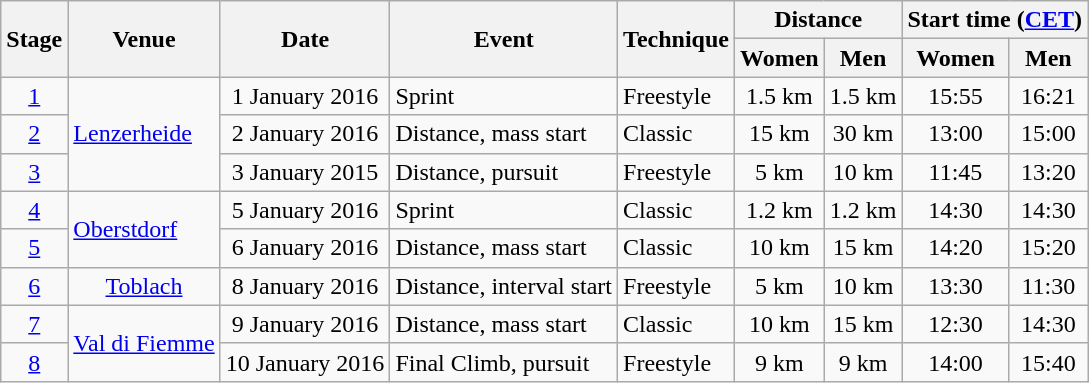<table class="wikitable">
<tr>
<th rowspan=2>Stage</th>
<th rowspan=2>Venue</th>
<th rowspan=2>Date</th>
<th rowspan=2>Event</th>
<th rowspan=2>Technique</th>
<th colspan=2>Distance</th>
<th colspan=2>Start time (<a href='#'>CET</a>)</th>
</tr>
<tr>
<th>Women</th>
<th>Men</th>
<th>Women</th>
<th>Men</th>
</tr>
<tr align="center">
<td><a href='#'>1</a></td>
<td rowspan=3 align="left"><a href='#'>Lenzerheide</a> </td>
<td>1 January 2016</td>
<td align="left">Sprint</td>
<td align="left">Freestyle</td>
<td>1.5 km</td>
<td>1.5 km</td>
<td>15:55</td>
<td>16:21</td>
</tr>
<tr align="center">
<td><a href='#'>2</a></td>
<td>2 January 2016</td>
<td align="left">Distance, mass start</td>
<td align="left">Classic</td>
<td>15 km</td>
<td>30 km</td>
<td>13:00</td>
<td>15:00</td>
</tr>
<tr align="center">
<td><a href='#'>3</a></td>
<td>3 January 2015</td>
<td align="left">Distance, pursuit</td>
<td align="left">Freestyle</td>
<td>5 km</td>
<td>10 km</td>
<td>11:45</td>
<td>13:20</td>
</tr>
<tr align="center">
<td><a href='#'>4</a></td>
<td rowspan=2 align="left"><a href='#'>Oberstdorf</a> </td>
<td>5 January 2016</td>
<td align="left">Sprint</td>
<td align="left">Classic</td>
<td>1.2 km</td>
<td>1.2 km</td>
<td>14:30</td>
<td>14:30</td>
</tr>
<tr align="center">
<td><a href='#'>5</a></td>
<td>6 January 2016</td>
<td align="left">Distance, mass start</td>
<td align="left">Classic</td>
<td>10 km</td>
<td>15 km</td>
<td>14:20</td>
<td>15:20</td>
</tr>
<tr align="center">
<td><a href='#'>6</a></td>
<td><a href='#'>Toblach</a> </td>
<td>8 January 2016</td>
<td>Distance, interval start</td>
<td align="left">Freestyle</td>
<td>5 km</td>
<td>10 km</td>
<td>13:30</td>
<td>11:30</td>
</tr>
<tr align="center">
<td><a href='#'>7</a></td>
<td rowspan=2 align="left"><a href='#'>Val di Fiemme</a> </td>
<td>9 January 2016</td>
<td align="left">Distance, mass start</td>
<td align="left">Classic</td>
<td>10 km</td>
<td>15 km</td>
<td>12:30</td>
<td>14:30</td>
</tr>
<tr align="center">
<td><a href='#'>8</a></td>
<td>10 January 2016</td>
<td align="left"">Final Climb, pursuit</td>
<td align="left">Freestyle</td>
<td>9 km</td>
<td>9 km</td>
<td>14:00</td>
<td>15:40</td>
</tr>
</table>
